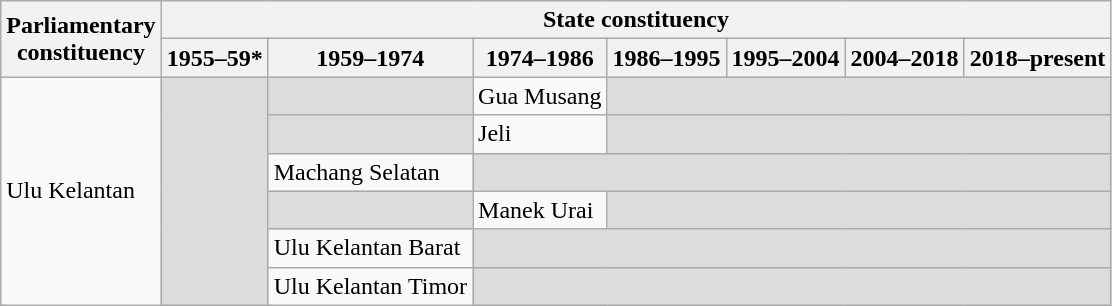<table class="wikitable">
<tr>
<th rowspan="2">Parliamentary<br>constituency</th>
<th colspan="7">State constituency</th>
</tr>
<tr>
<th>1955–59*</th>
<th>1959–1974</th>
<th>1974–1986</th>
<th>1986–1995</th>
<th>1995–2004</th>
<th>2004–2018</th>
<th>2018–present</th>
</tr>
<tr>
<td rowspan="6">Ulu Kelantan</td>
<td rowspan="6" bgcolor="dcdcdc"></td>
<td bgcolor="dcdcdc"></td>
<td>Gua Musang</td>
<td colspan="4" bgcolor="dcdcdc"></td>
</tr>
<tr>
<td bgcolor="dcdcdc"></td>
<td>Jeli</td>
<td colspan="4" bgcolor="dcdcdc"></td>
</tr>
<tr>
<td>Machang Selatan</td>
<td colspan="5" bgcolor="dcdcdc"></td>
</tr>
<tr>
<td bgcolor="dcdcdc"></td>
<td>Manek Urai</td>
<td colspan="4" bgcolor="dcdcdc"></td>
</tr>
<tr>
<td>Ulu Kelantan Barat</td>
<td colspan="5" bgcolor="dcdcdc"></td>
</tr>
<tr>
<td>Ulu Kelantan Timor</td>
<td colspan="5" bgcolor="dcdcdc"></td>
</tr>
</table>
